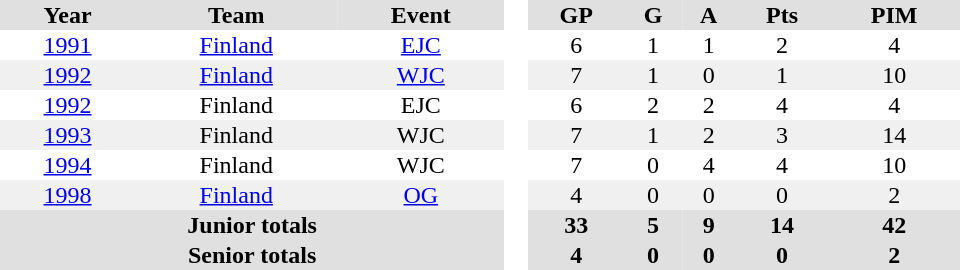<table border="0" cellpadding="1" cellspacing="0" style="text-align:center; width:40em">
<tr ALIGN="center" bgcolor="#e0e0e0">
<th>Year</th>
<th>Team</th>
<th>Event</th>
<th rowspan="99" bgcolor="#ffffff"> </th>
<th>GP</th>
<th>G</th>
<th>A</th>
<th>Pts</th>
<th>PIM</th>
</tr>
<tr>
<td><a href='#'>1991</a></td>
<td><a href='#'>Finland</a></td>
<td><a href='#'>EJC</a></td>
<td>6</td>
<td>1</td>
<td>1</td>
<td>2</td>
<td>4</td>
</tr>
<tr bgcolor="#f0f0f0">
<td><a href='#'>1992</a></td>
<td><a href='#'>Finland</a></td>
<td><a href='#'>WJC</a></td>
<td>7</td>
<td>1</td>
<td>0</td>
<td>1</td>
<td>10</td>
</tr>
<tr>
<td><a href='#'>1992</a></td>
<td>Finland</td>
<td>EJC</td>
<td>6</td>
<td>2</td>
<td>2</td>
<td>4</td>
<td>4</td>
</tr>
<tr bgcolor="#f0f0f0">
<td><a href='#'>1993</a></td>
<td>Finland</td>
<td>WJC</td>
<td>7</td>
<td>1</td>
<td>2</td>
<td>3</td>
<td>14</td>
</tr>
<tr>
<td><a href='#'>1994</a></td>
<td>Finland</td>
<td>WJC</td>
<td>7</td>
<td>0</td>
<td>4</td>
<td>4</td>
<td>10</td>
</tr>
<tr bgcolor="#f0f0f0">
<td><a href='#'>1998</a></td>
<td><a href='#'>Finland</a></td>
<td><a href='#'>OG</a></td>
<td>4</td>
<td>0</td>
<td>0</td>
<td>0</td>
<td>2</td>
</tr>
<tr bgcolor="#e0e0e0">
<th colspan=3>Junior totals</th>
<th>33</th>
<th>5</th>
<th>9</th>
<th>14</th>
<th>42</th>
</tr>
<tr bgcolor="#e0e0e0">
<th colspan=3>Senior totals</th>
<th>4</th>
<th>0</th>
<th>0</th>
<th>0</th>
<th>2</th>
</tr>
</table>
